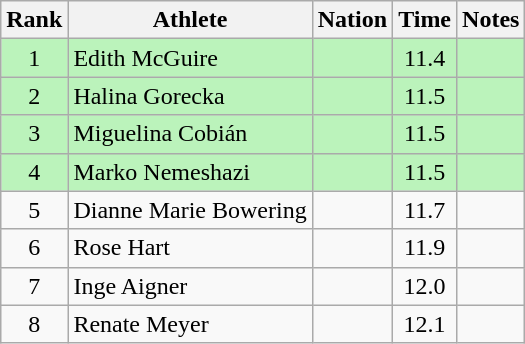<table class="wikitable sortable" style="text-align:center">
<tr>
<th>Rank</th>
<th>Athlete</th>
<th>Nation</th>
<th>Time</th>
<th>Notes</th>
</tr>
<tr bgcolor=bbf3bb>
<td>1</td>
<td align=left>Edith McGuire</td>
<td align=left></td>
<td>11.4</td>
<td></td>
</tr>
<tr bgcolor=bbf3bb>
<td>2</td>
<td align=left>Halina Gorecka</td>
<td align=left></td>
<td>11.5</td>
<td></td>
</tr>
<tr bgcolor=bbf3bb>
<td>3</td>
<td align=left>Miguelina Cobián</td>
<td align=left></td>
<td>11.5</td>
<td></td>
</tr>
<tr bgcolor=bbf3bb>
<td>4</td>
<td align=left>Marko Nemeshazi</td>
<td align=left></td>
<td>11.5</td>
<td></td>
</tr>
<tr>
<td>5</td>
<td align=left>Dianne Marie Bowering</td>
<td align=left></td>
<td>11.7</td>
<td></td>
</tr>
<tr>
<td>6</td>
<td align=left>Rose Hart</td>
<td align=left></td>
<td>11.9</td>
<td></td>
</tr>
<tr>
<td>7</td>
<td align=left>Inge Aigner</td>
<td align=left></td>
<td>12.0</td>
<td></td>
</tr>
<tr>
<td>8</td>
<td align=left>Renate Meyer</td>
<td align=left></td>
<td>12.1</td>
<td></td>
</tr>
</table>
